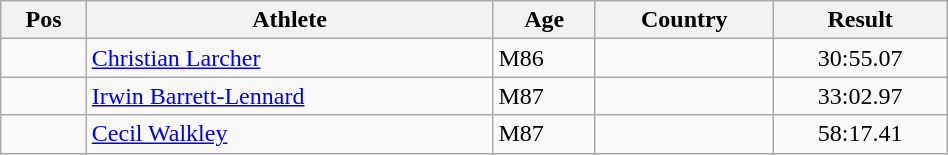<table class="wikitable"  style="text-align:center; width:50%;">
<tr>
<th>Pos</th>
<th>Athlete</th>
<th>Age</th>
<th>Country</th>
<th>Result</th>
</tr>
<tr>
<td align=center></td>
<td align=left><a href='#'>Christian Larcher</a></td>
<td align=left>M86</td>
<td align=left></td>
<td>30:55.07</td>
</tr>
<tr>
<td align=center></td>
<td align=left><a href='#'>Irwin Barrett-Lennard</a></td>
<td align=left>M87</td>
<td align=left></td>
<td>33:02.97</td>
</tr>
<tr>
<td align=center></td>
<td align=left><a href='#'>Cecil Walkley</a></td>
<td align=left>M87</td>
<td align=left></td>
<td>58:17.41</td>
</tr>
</table>
